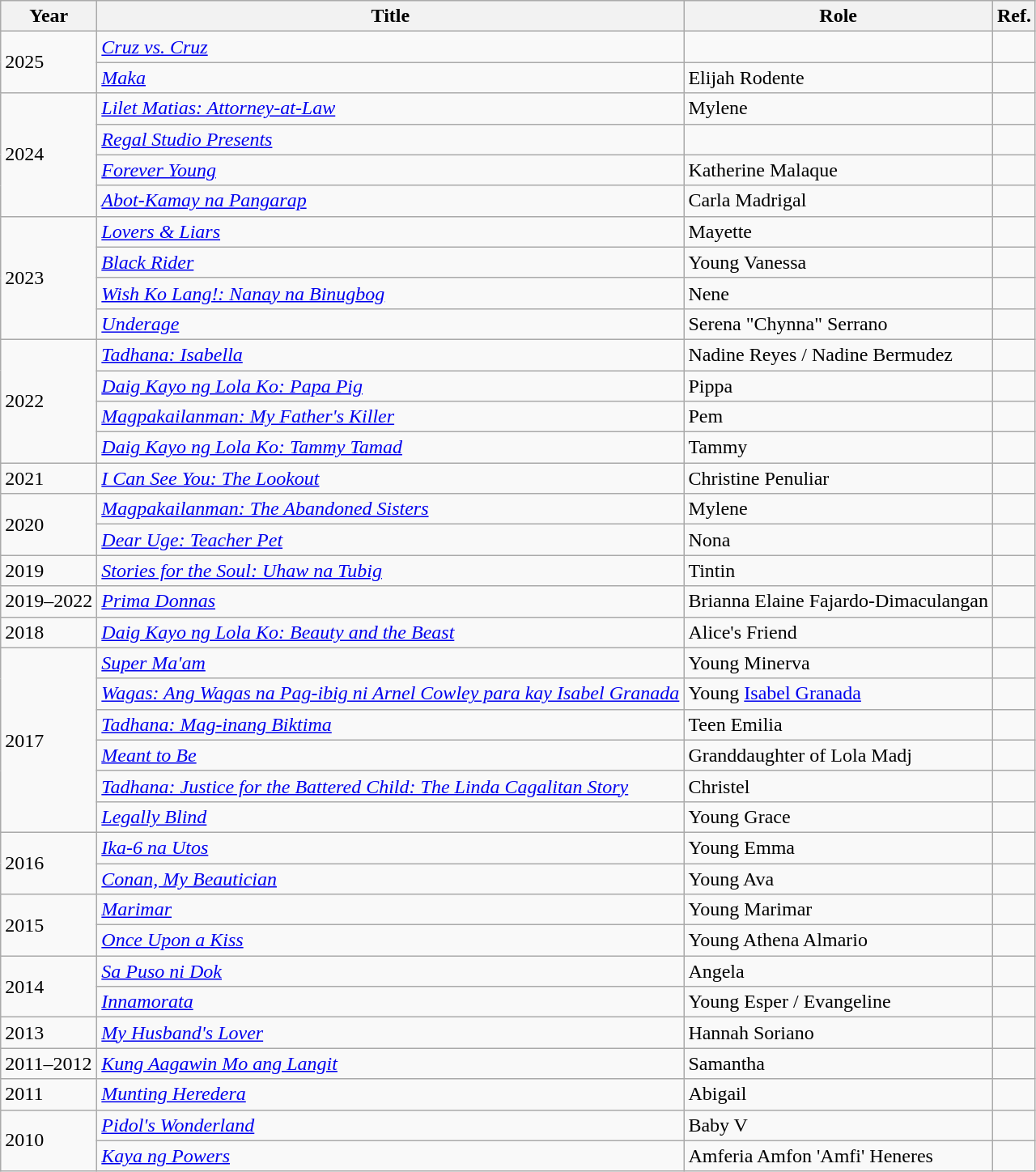<table class="wikitable">
<tr>
<th>Year</th>
<th>Title</th>
<th>Role</th>
<th>Ref.</th>
</tr>
<tr>
<td rowspan="2">2025</td>
<td><em><a href='#'>Cruz vs. Cruz</a></em></td>
<td></td>
<td></td>
</tr>
<tr>
<td><em><a href='#'>Maka</a></em></td>
<td>Elijah Rodente</td>
<td></td>
</tr>
<tr>
<td rowspan="4">2024</td>
<td><em><a href='#'>Lilet Matias: Attorney-at-Law</a></em></td>
<td>Mylene</td>
<td></td>
</tr>
<tr>
<td><em><a href='#'>Regal Studio Presents</a></em></td>
<td></td>
<td></td>
</tr>
<tr>
<td><em><a href='#'>Forever Young</a></em></td>
<td>Katherine Malaque</td>
<td></td>
</tr>
<tr>
<td><em><a href='#'>Abot-Kamay na Pangarap</a></em></td>
<td>Carla Madrigal</td>
<td></td>
</tr>
<tr>
<td rowspan="4">2023</td>
<td><em><a href='#'>Lovers & Liars</a></em></td>
<td>Mayette</td>
<td></td>
</tr>
<tr>
<td><em><a href='#'>Black Rider</a></em></td>
<td>Young Vanessa</td>
<td></td>
</tr>
<tr>
<td><em><a href='#'>Wish Ko Lang!: Nanay na Binugbog</a></em></td>
<td>Nene</td>
<td></td>
</tr>
<tr>
<td><em><a href='#'>Underage</a></em></td>
<td>Serena "Chynna" Serrano</td>
<td></td>
</tr>
<tr>
<td rowspan=4>2022</td>
<td><em><a href='#'>Tadhana: Isabella</a></em></td>
<td>Nadine Reyes / Nadine Bermudez</td>
<td></td>
</tr>
<tr>
<td><em><a href='#'>Daig Kayo ng Lola Ko: Papa Pig</a></em></td>
<td>Pippa</td>
<td></td>
</tr>
<tr>
<td><em><a href='#'>Magpakailanman: My Father's Killer</a></em></td>
<td>Pem</td>
<td></td>
</tr>
<tr>
<td><em><a href='#'>Daig Kayo ng Lola Ko: Tammy Tamad</a></em></td>
<td>Tammy</td>
<td></td>
</tr>
<tr>
<td>2021</td>
<td><em><a href='#'>I Can See You: The Lookout</a></em></td>
<td>Christine Penuliar</td>
<td></td>
</tr>
<tr>
<td rowspan=2>2020</td>
<td><em><a href='#'>Magpakailanman: The Abandoned Sisters</a></em></td>
<td>Mylene</td>
<td></td>
</tr>
<tr>
<td><em><a href='#'>Dear Uge: Teacher Pet</a></em></td>
<td>Nona</td>
<td></td>
</tr>
<tr>
<td>2019</td>
<td><em><a href='#'>Stories for the Soul: Uhaw na Tubig</a></em></td>
<td>Tintin</td>
<td></td>
</tr>
<tr>
<td>2019–2022</td>
<td><em><a href='#'>Prima Donnas</a></em></td>
<td>Brianna Elaine Fajardo-Dimaculangan</td>
<td></td>
</tr>
<tr>
<td>2018</td>
<td><em><a href='#'>Daig Kayo ng Lola Ko: Beauty and the Beast</a></em></td>
<td>Alice's Friend</td>
<td></td>
</tr>
<tr>
<td rowspan="6">2017</td>
<td><em><a href='#'>Super Ma'am</a></em></td>
<td>Young Minerva</td>
<td></td>
</tr>
<tr>
<td><em><a href='#'>Wagas: Ang Wagas na Pag-ibig ni Arnel Cowley para kay Isabel Granada</a></em></td>
<td>Young <a href='#'>Isabel Granada</a></td>
<td></td>
</tr>
<tr>
<td><em><a href='#'>Tadhana: Mag-inang Biktima</a></em></td>
<td>Teen Emilia</td>
<td></td>
</tr>
<tr>
<td><em><a href='#'>Meant to Be</a></em></td>
<td>Granddaughter of Lola Madj</td>
<td></td>
</tr>
<tr>
<td><em><a href='#'>Tadhana: Justice for the Battered Child: The Linda Cagalitan Story</a></em></td>
<td>Christel</td>
<td></td>
</tr>
<tr>
<td><em><a href='#'>Legally Blind</a></em></td>
<td>Young Grace</td>
<td></td>
</tr>
<tr>
<td rowspan="2">2016</td>
<td><em><a href='#'>Ika-6 na Utos</a></em></td>
<td>Young Emma</td>
<td></td>
</tr>
<tr>
<td><em><a href='#'>Conan, My Beautician</a></em></td>
<td>Young Ava</td>
<td></td>
</tr>
<tr>
<td rowspan="2">2015</td>
<td><em><a href='#'>Marimar</a></em></td>
<td>Young Marimar</td>
<td></td>
</tr>
<tr>
<td><em><a href='#'>Once Upon a Kiss</a></em></td>
<td>Young Athena Almario</td>
<td></td>
</tr>
<tr>
<td rowspan="2">2014</td>
<td><em><a href='#'>Sa Puso ni Dok</a></em></td>
<td>Angela</td>
<td></td>
</tr>
<tr>
<td><em><a href='#'>Innamorata</a></em></td>
<td>Young Esper / Evangeline</td>
<td></td>
</tr>
<tr>
<td>2013</td>
<td><em><a href='#'>My Husband's Lover</a></em></td>
<td>Hannah Soriano</td>
<td></td>
</tr>
<tr>
<td>2011–2012</td>
<td><em><a href='#'>Kung Aagawin Mo ang Langit</a></em></td>
<td>Samantha</td>
<td></td>
</tr>
<tr>
<td>2011</td>
<td><em><a href='#'>Munting Heredera</a></em></td>
<td>Abigail</td>
<td></td>
</tr>
<tr>
<td rowspan="2">2010</td>
<td><em><a href='#'>Pidol's Wonderland</a></em></td>
<td>Baby V</td>
<td></td>
</tr>
<tr>
<td><em><a href='#'>Kaya ng Powers</a></em></td>
<td>Amferia Amfon 'Amfi' Heneres</td>
<td></td>
</tr>
</table>
